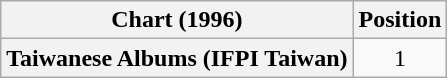<table class="wikitable plainrowheaders">
<tr>
<th scope="col">Chart (1996)</th>
<th scope="col">Position</th>
</tr>
<tr>
<th scope="row">Taiwanese Albums (IFPI Taiwan)</th>
<td align="center">1</td>
</tr>
</table>
